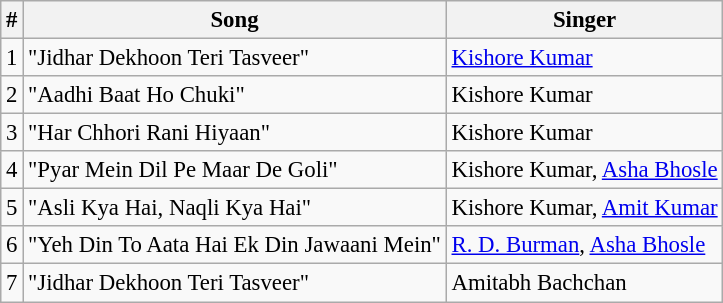<table class="wikitable" style="font-size:95%;">
<tr>
<th>#</th>
<th>Song</th>
<th>Singer</th>
</tr>
<tr>
<td>1</td>
<td>"Jidhar Dekhoon Teri Tasveer"</td>
<td><a href='#'>Kishore Kumar</a></td>
</tr>
<tr>
<td>2</td>
<td>"Aadhi Baat Ho Chuki"</td>
<td>Kishore Kumar</td>
</tr>
<tr>
<td>3</td>
<td>"Har Chhori Rani Hiyaan"</td>
<td>Kishore Kumar</td>
</tr>
<tr>
<td>4</td>
<td>"Pyar Mein Dil Pe Maar De Goli"</td>
<td>Kishore Kumar, <a href='#'>Asha Bhosle</a></td>
</tr>
<tr>
<td>5</td>
<td>"Asli Kya Hai, Naqli Kya Hai"</td>
<td>Kishore Kumar, <a href='#'>Amit Kumar</a></td>
</tr>
<tr>
<td>6</td>
<td>"Yeh Din To Aata Hai Ek Din Jawaani Mein"</td>
<td><a href='#'>R. D. Burman</a>, <a href='#'>Asha Bhosle</a></td>
</tr>
<tr>
<td>7</td>
<td>"Jidhar Dekhoon Teri Tasveer"</td>
<td>Amitabh Bachchan</td>
</tr>
</table>
